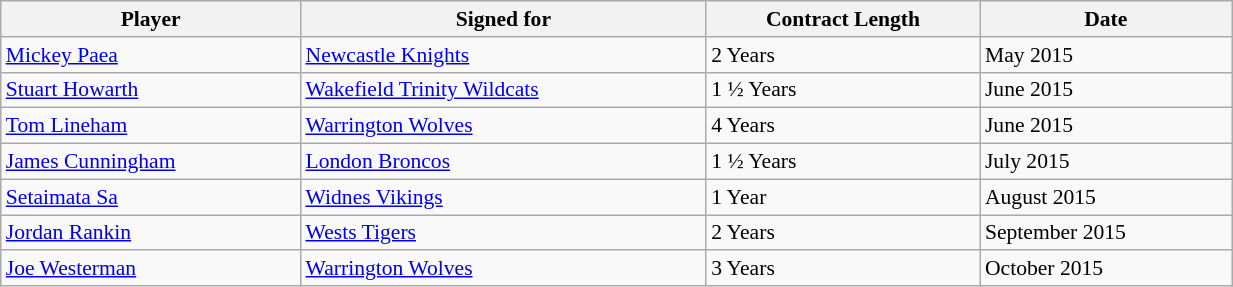<table class="wikitable"  style="width:65%; font-size:90%;">
<tr>
<th>Player</th>
<th>Signed for</th>
<th>Contract Length</th>
<th>Date</th>
</tr>
<tr>
<td> <a href='#'>Mickey Paea</a></td>
<td><a href='#'>Newcastle Knights</a></td>
<td>2 Years</td>
<td>May 2015</td>
</tr>
<tr>
<td> <a href='#'>Stuart Howarth</a></td>
<td><a href='#'>Wakefield Trinity Wildcats</a></td>
<td>1 ½ Years</td>
<td>June 2015</td>
</tr>
<tr>
<td> <a href='#'>Tom Lineham</a></td>
<td><a href='#'>Warrington Wolves</a></td>
<td>4 Years</td>
<td>June 2015</td>
</tr>
<tr>
<td> <a href='#'>James Cunningham</a></td>
<td><a href='#'>London Broncos</a></td>
<td>1 ½ Years</td>
<td>July 2015</td>
</tr>
<tr>
<td> <a href='#'>Setaimata Sa</a></td>
<td><a href='#'>Widnes Vikings</a></td>
<td>1 Year</td>
<td>August 2015</td>
</tr>
<tr>
<td> <a href='#'>Jordan Rankin</a></td>
<td><a href='#'>Wests Tigers</a></td>
<td>2 Years</td>
<td>September 2015</td>
</tr>
<tr>
<td> <a href='#'>Joe Westerman</a></td>
<td><a href='#'>Warrington Wolves</a></td>
<td>3 Years</td>
<td>October 2015</td>
</tr>
</table>
